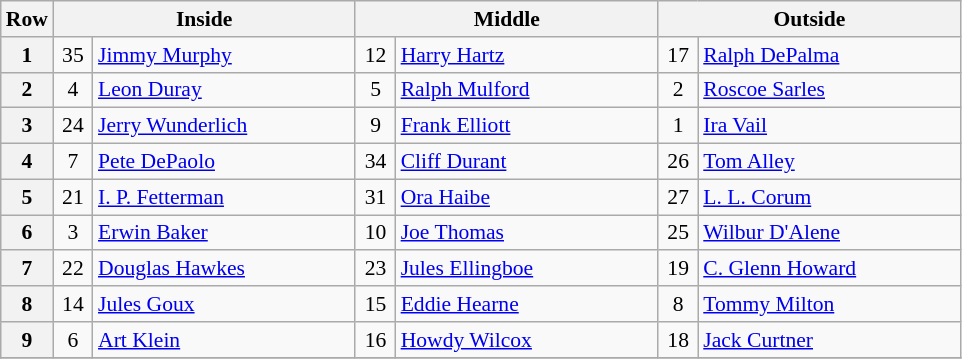<table class="wikitable" style="font-size: 90%;">
<tr>
<th>Row</th>
<th colspan=2 width="195">Inside</th>
<th colspan=2 width="195">Middle</th>
<th colspan=2 width="195">Outside</th>
</tr>
<tr>
<th>1</th>
<td align="center" width="20">35</td>
<td>  <a href='#'>Jimmy Murphy</a></td>
<td align="center" width="20">12</td>
<td>  <a href='#'>Harry Hartz</a> </td>
<td align="center" width="20">17</td>
<td> <a href='#'>Ralph DePalma</a> </td>
</tr>
<tr>
<th>2</th>
<td align="center" width="20">4</td>
<td> <a href='#'>Leon Duray</a> </td>
<td align="center" width="20">5</td>
<td> <a href='#'>Ralph Mulford</a></td>
<td align="center" width="20">2</td>
<td> <a href='#'>Roscoe Sarles</a></td>
</tr>
<tr>
<th>3</th>
<td align="center" width="20">24</td>
<td> <a href='#'>Jerry Wunderlich</a> </td>
<td align="center" width="20">9</td>
<td> <a href='#'>Frank Elliott</a> </td>
<td align="center" width="20">1</td>
<td> <a href='#'>Ira Vail</a></td>
</tr>
<tr>
<th>4</th>
<td align="center" width="20">7</td>
<td> <a href='#'>Pete DePaolo</a> </td>
<td align="center" width="20">34</td>
<td> <a href='#'>Cliff Durant</a></td>
<td align="center" width="20">26</td>
<td> <a href='#'>Tom Alley</a></td>
</tr>
<tr>
<th>5</th>
<td align="center" width="20">21</td>
<td> <a href='#'>I. P. Fetterman</a> </td>
<td align="center" width="20">31</td>
<td> <a href='#'>Ora Haibe</a></td>
<td align="center" width="20">27</td>
<td> <a href='#'>L. L. Corum</a> </td>
</tr>
<tr>
<th>6</th>
<td align="center" width="20">3</td>
<td> <a href='#'>Erwin Baker</a> </td>
<td align="center" width="20">10</td>
<td> <a href='#'>Joe Thomas</a></td>
<td align="center" width="20">25</td>
<td> <a href='#'>Wilbur D'Alene</a></td>
</tr>
<tr>
<th>7</th>
<td align="center" width="20">22</td>
<td> <a href='#'>Douglas Hawkes</a> </td>
<td align="center" width="20">23</td>
<td> <a href='#'>Jules Ellingboe</a></td>
<td align="center" width="20">19</td>
<td> <a href='#'>C. Glenn Howard</a> </td>
</tr>
<tr>
<th>8</th>
<td align="center" width="20">14</td>
<td> <a href='#'>Jules Goux</a> </td>
<td align="center" width="20">15</td>
<td> <a href='#'>Eddie Hearne</a></td>
<td align="center" width="20">8</td>
<td> <a href='#'>Tommy Milton</a> </td>
</tr>
<tr>
<th>9</th>
<td align="center" width="20">6</td>
<td> <a href='#'>Art Klein</a></td>
<td align="center" width="20">16</td>
<td> <a href='#'>Howdy Wilcox</a> </td>
<td align="center" width="20">18</td>
<td> <a href='#'>Jack Curtner</a> </td>
</tr>
<tr>
</tr>
</table>
